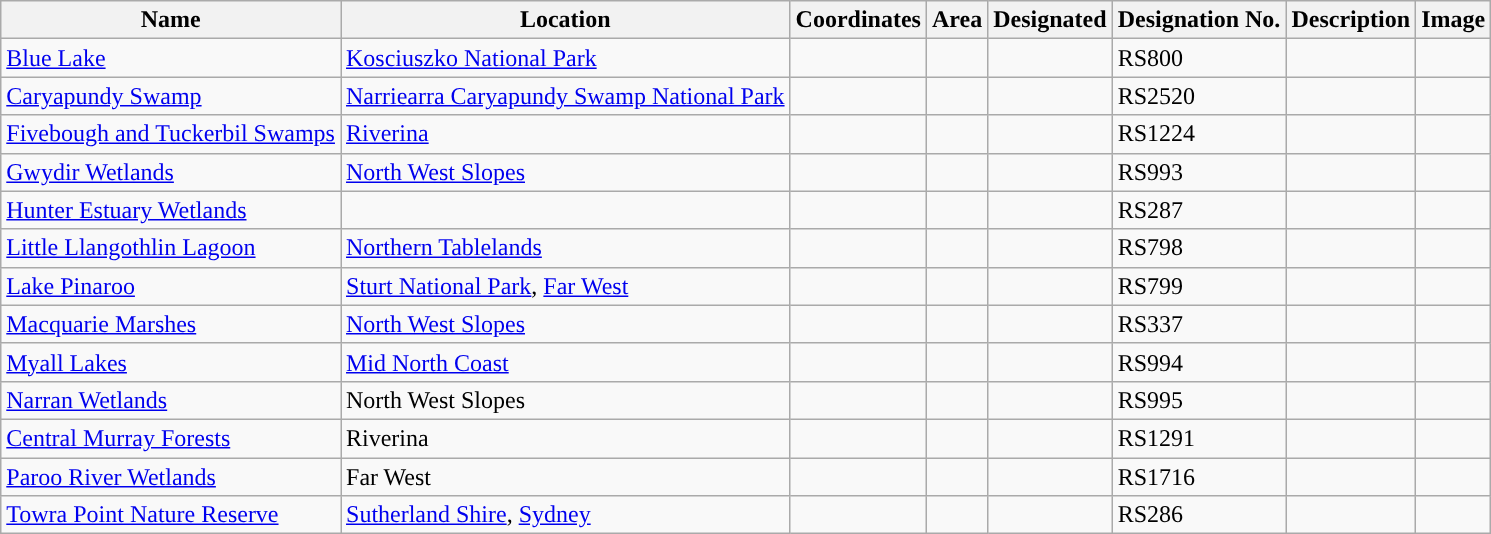<table class="wikitable sortable">
<tr>
<th style="background-color:">Name</th>
<th style="background-color:">Location</th>
<th style="background-color:">Coordinates</th>
<th style="background-color:">Area</th>
<th style="background-color:">Designated</th>
<th style="background-color:">Designation No.</th>
<th style="background-color:">Description</th>
<th style="background-color:">Image</th>
</tr>
<tr>
<td><a href='#'>Blue Lake</a></td>
<td><a href='#'>Kosciuszko National Park</a></td>
<td></td>
<td></td>
<td></td>
<td>RS800</td>
<td></td>
<td></td>
</tr>
<tr>
<td><a href='#'>Caryapundy Swamp</a></td>
<td><a href='#'>Narriearra Caryapundy Swamp National Park</a></td>
<td></td>
<td></td>
<td></td>
<td>RS2520</td>
<td></td>
<td></td>
</tr>
<tr>
<td><a href='#'>Fivebough and Tuckerbil Swamps</a></td>
<td><a href='#'>Riverina</a></td>
<td></td>
<td></td>
<td></td>
<td>RS1224</td>
<td></td>
<td></td>
</tr>
<tr>
<td><a href='#'>Gwydir Wetlands</a></td>
<td><a href='#'>North West Slopes</a></td>
<td></td>
<td></td>
<td></td>
<td>RS993</td>
<td></td>
<td></td>
</tr>
<tr>
<td><a href='#'>Hunter Estuary Wetlands</a></td>
<td></td>
<td></td>
<td></td>
<td></td>
<td>RS287</td>
<td></td>
<td></td>
</tr>
<tr>
<td><a href='#'>Little Llangothlin Lagoon</a></td>
<td><a href='#'>Northern Tablelands</a></td>
<td></td>
<td></td>
<td></td>
<td>RS798</td>
<td></td>
<td></td>
</tr>
<tr>
<td><a href='#'>Lake Pinaroo</a></td>
<td><a href='#'>Sturt National Park</a>, <a href='#'>Far West</a></td>
<td></td>
<td></td>
<td></td>
<td>RS799</td>
<td></td>
<td></td>
</tr>
<tr>
<td><a href='#'>Macquarie Marshes</a></td>
<td><a href='#'>North West Slopes</a></td>
<td></td>
<td></td>
<td></td>
<td>RS337</td>
<td></td>
<td></td>
</tr>
<tr>
<td><a href='#'>Myall Lakes</a></td>
<td><a href='#'>Mid North Coast</a></td>
<td></td>
<td></td>
<td></td>
<td>RS994</td>
<td></td>
<td></td>
</tr>
<tr>
<td><a href='#'>Narran Wetlands</a></td>
<td>North West Slopes</td>
<td></td>
<td></td>
<td></td>
<td>RS995</td>
<td></td>
<td></td>
</tr>
<tr>
<td><a href='#'>Central Murray Forests</a></td>
<td>Riverina</td>
<td></td>
<td></td>
<td></td>
<td>RS1291</td>
<td></td>
<td></td>
</tr>
<tr>
<td><a href='#'>Paroo River Wetlands</a></td>
<td>Far West</td>
<td></td>
<td></td>
<td></td>
<td>RS1716</td>
<td></td>
<td></td>
</tr>
<tr>
<td><a href='#'>Towra Point Nature Reserve</a></td>
<td><a href='#'>Sutherland Shire</a>, <a href='#'>Sydney</a></td>
<td></td>
<td></td>
<td></td>
<td>RS286</td>
<td></td>
<td></td>
</tr>
</table>
